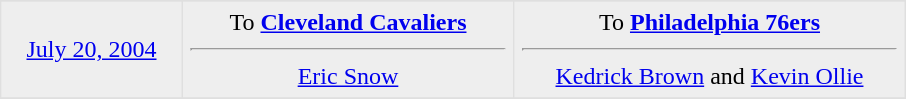<table border=1 style="border-collapse:collapse; text-align: center" bordercolor="#DFDFDF"  cellpadding="5">
<tr>
</tr>
<tr bgcolor="eeeeee">
<td style="width:110px"><a href='#'>July 20, 2004</a></td>
<td style="width:210px" valign="top">To <strong><a href='#'>Cleveland Cavaliers</a></strong> <hr><a href='#'>Eric Snow</a></td>
<td style="width:250px" valign="top">To <strong><a href='#'>Philadelphia 76ers</a></strong> <hr><a href='#'>Kedrick Brown</a> and <a href='#'>Kevin Ollie</a></td>
</tr>
<tr>
</tr>
</table>
